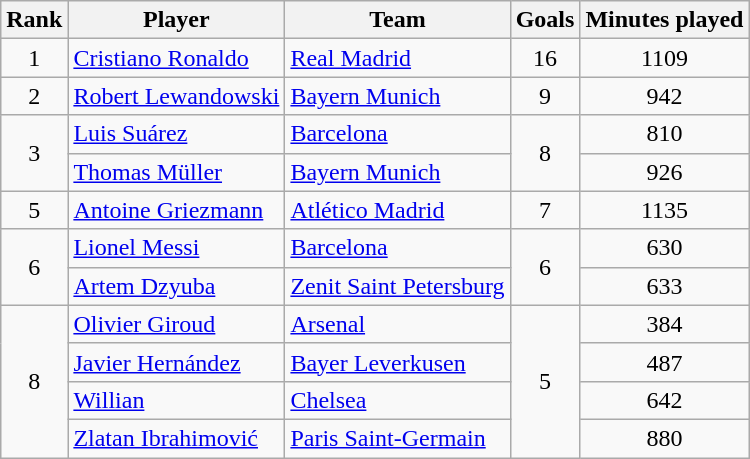<table class="wikitable" style="text-align:center">
<tr>
<th>Rank</th>
<th>Player</th>
<th>Team</th>
<th>Goals</th>
<th>Minutes played</th>
</tr>
<tr>
<td>1</td>
<td align=left> <a href='#'>Cristiano Ronaldo</a></td>
<td align=left> <a href='#'>Real Madrid</a></td>
<td>16</td>
<td>1109</td>
</tr>
<tr>
<td>2</td>
<td align=left> <a href='#'>Robert Lewandowski</a></td>
<td align=left> <a href='#'>Bayern Munich</a></td>
<td>9</td>
<td>942</td>
</tr>
<tr>
<td rowspan=2>3</td>
<td align=left> <a href='#'>Luis Suárez</a></td>
<td align=left> <a href='#'>Barcelona</a></td>
<td rowspan=2>8</td>
<td>810</td>
</tr>
<tr>
<td align=left> <a href='#'>Thomas Müller</a></td>
<td align=left> <a href='#'>Bayern Munich</a></td>
<td>926</td>
</tr>
<tr>
<td>5</td>
<td align=left> <a href='#'>Antoine Griezmann</a></td>
<td align=left> <a href='#'>Atlético Madrid</a></td>
<td>7</td>
<td>1135</td>
</tr>
<tr>
<td rowspan=2>6</td>
<td align=left> <a href='#'>Lionel Messi</a></td>
<td align=left> <a href='#'>Barcelona</a></td>
<td rowspan=2>6</td>
<td>630</td>
</tr>
<tr>
<td align=left> <a href='#'>Artem Dzyuba</a></td>
<td align=left> <a href='#'>Zenit Saint Petersburg</a></td>
<td>633</td>
</tr>
<tr>
<td rowspan=4>8</td>
<td align=left> <a href='#'>Olivier Giroud</a></td>
<td align=left> <a href='#'>Arsenal</a></td>
<td rowspan=4>5</td>
<td>384</td>
</tr>
<tr>
<td align=left> <a href='#'>Javier Hernández</a></td>
<td align=left> <a href='#'>Bayer Leverkusen</a></td>
<td>487</td>
</tr>
<tr>
<td align=left> <a href='#'>Willian</a></td>
<td align=left> <a href='#'>Chelsea</a></td>
<td>642</td>
</tr>
<tr>
<td align=left> <a href='#'>Zlatan Ibrahimović</a></td>
<td align=left> <a href='#'>Paris Saint-Germain</a></td>
<td>880</td>
</tr>
</table>
